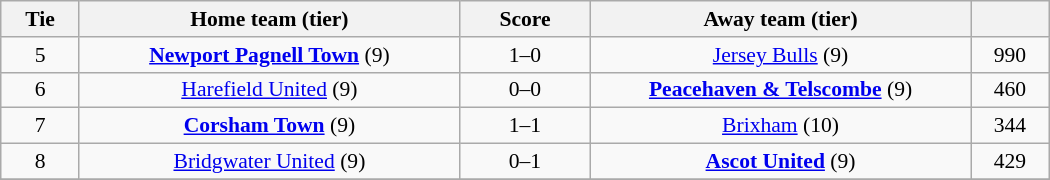<table class="wikitable" style="width:700px;text-align:center;font-size:90%">
<tr>
<th scope="col" style="width: 7.50%">Tie</th>
<th scope="col" style="width:36.25%">Home team (tier)</th>
<th scope="col" style="width:12.50%">Score</th>
<th scope="col" style="width:36.25%">Away team (tier)</th>
<th scope="col" style="width: 7.50%"></th>
</tr>
<tr>
<td>5</td>
<td><strong><a href='#'>Newport Pagnell Town</a></strong> (9)</td>
<td>1–0</td>
<td><a href='#'>Jersey Bulls</a> (9)</td>
<td>990</td>
</tr>
<tr>
<td>6</td>
<td><a href='#'>Harefield United</a> (9)</td>
<td>0–0 </td>
<td><strong><a href='#'>Peacehaven & Telscombe</a></strong> (9)</td>
<td>460</td>
</tr>
<tr>
<td>7</td>
<td><strong><a href='#'>Corsham Town</a></strong> (9)</td>
<td>1–1 </td>
<td><a href='#'>Brixham</a> (10)</td>
<td>344</td>
</tr>
<tr>
<td>8</td>
<td><a href='#'>Bridgwater United</a> (9)</td>
<td>0–1</td>
<td><strong><a href='#'>Ascot United</a></strong> (9)</td>
<td>429</td>
</tr>
<tr>
</tr>
</table>
